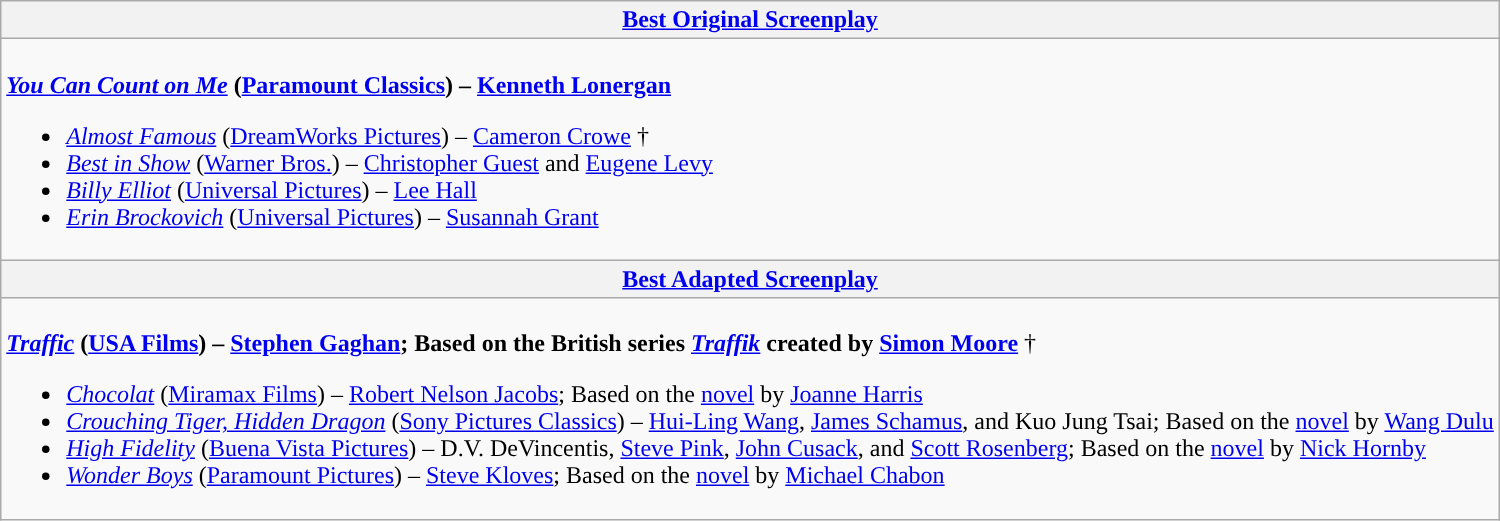<table class=wikitable style="width=100%">
<tr>
<th colspan="2" style="background:"><a href='#'>Best Original Screenplay</a></th>
</tr>
<tr>
<td colspan="2" style="vertical-align:top;"><br><strong> <em><a href='#'>You Can Count on Me</a></em> (<a href='#'>Paramount Classics</a>) – <a href='#'>Kenneth Lonergan</a></strong><ul><li><em><a href='#'>Almost Famous</a></em> (<a href='#'>DreamWorks Pictures</a>) – <a href='#'>Cameron Crowe</a> †</li><li><em><a href='#'>Best in Show</a></em> (<a href='#'>Warner Bros.</a>) – <a href='#'>Christopher Guest</a> and <a href='#'>Eugene Levy</a></li><li><em><a href='#'>Billy Elliot</a></em> (<a href='#'>Universal Pictures</a>) – <a href='#'>Lee Hall</a></li><li><em><a href='#'>Erin Brockovich</a></em> (<a href='#'>Universal Pictures</a>) – <a href='#'>Susannah Grant</a></li></ul></td>
</tr>
<tr>
<th colspan="2" style="background:"><a href='#'>Best Adapted Screenplay</a></th>
</tr>
<tr>
<td colspan="2" style="vertical-align:top;"><br><strong> <em><a href='#'>Traffic</a></em> (<a href='#'>USA Films</a>) – <a href='#'>Stephen Gaghan</a>; Based on the British series <em><a href='#'>Traffik</a></em> created by <a href='#'>Simon Moore</a></strong> †<ul><li><em><a href='#'>Chocolat</a></em> (<a href='#'>Miramax Films</a>) – <a href='#'>Robert Nelson Jacobs</a>; Based on the <a href='#'>novel</a> by <a href='#'>Joanne Harris</a></li><li><em><a href='#'>Crouching Tiger, Hidden Dragon</a></em> (<a href='#'>Sony Pictures Classics</a>) – <a href='#'>Hui-Ling Wang</a>, <a href='#'>James Schamus</a>, and Kuo Jung Tsai; Based on the <a href='#'>novel</a> by <a href='#'>Wang Dulu</a></li><li><em><a href='#'>High Fidelity</a></em> (<a href='#'>Buena Vista Pictures</a>) – D.V. DeVincentis, <a href='#'>Steve Pink</a>, <a href='#'>John Cusack</a>, and <a href='#'>Scott Rosenberg</a>; Based on the <a href='#'>novel</a> by <a href='#'>Nick Hornby</a></li><li><em><a href='#'>Wonder Boys</a></em> (<a href='#'>Paramount Pictures</a>) – <a href='#'>Steve Kloves</a>; Based on the <a href='#'>novel</a> by <a href='#'>Michael Chabon</a></li></ul></td>
</tr>
</table>
